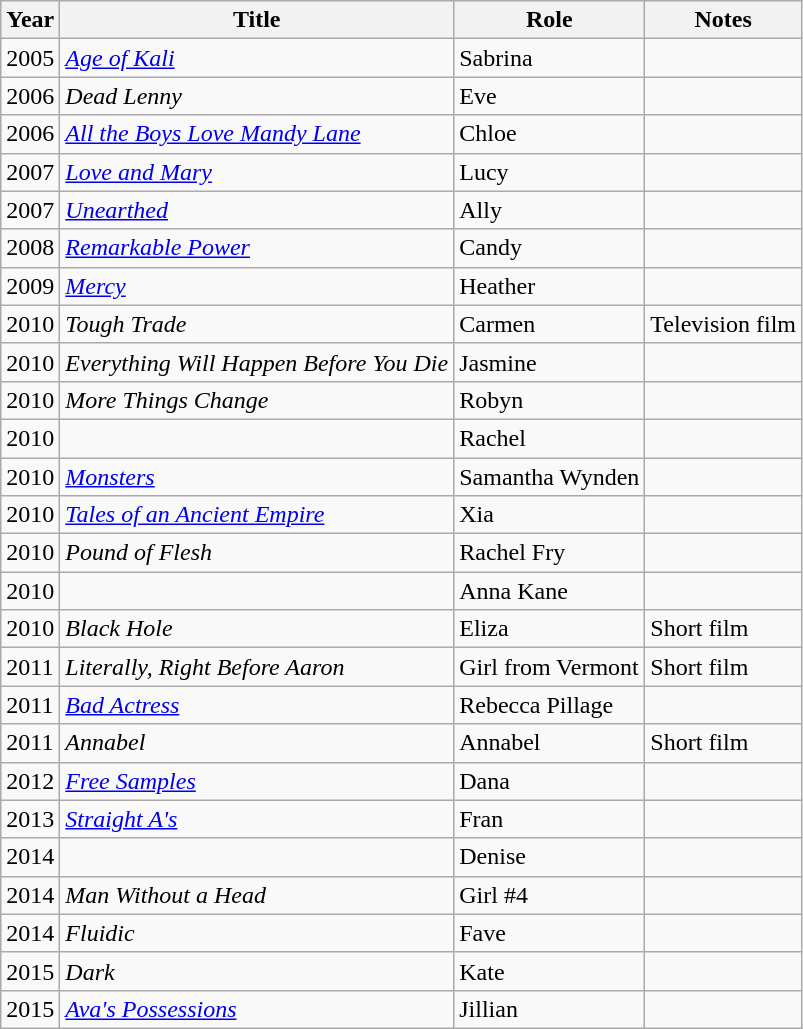<table class="wikitable sortable">
<tr>
<th>Year</th>
<th>Title</th>
<th>Role</th>
<th class="unsortable">Notes</th>
</tr>
<tr>
<td>2005</td>
<td><em><a href='#'>Age of Kali</a></em></td>
<td>Sabrina</td>
<td></td>
</tr>
<tr>
<td>2006</td>
<td><em>Dead Lenny</em></td>
<td>Eve</td>
<td></td>
</tr>
<tr>
<td>2006</td>
<td><em><a href='#'>All the Boys Love Mandy Lane</a></em></td>
<td>Chloe</td>
<td></td>
</tr>
<tr>
<td>2007</td>
<td><em><a href='#'>Love and Mary</a></em></td>
<td>Lucy</td>
<td></td>
</tr>
<tr>
<td>2007</td>
<td><em><a href='#'>Unearthed</a></em></td>
<td>Ally</td>
<td></td>
</tr>
<tr>
<td>2008</td>
<td><em><a href='#'>Remarkable Power</a></em></td>
<td>Candy</td>
<td></td>
</tr>
<tr>
<td>2009</td>
<td><em><a href='#'>Mercy</a></em></td>
<td>Heather</td>
<td></td>
</tr>
<tr>
<td>2010</td>
<td><em>Tough Trade</em></td>
<td>Carmen</td>
<td>Television film</td>
</tr>
<tr>
<td>2010</td>
<td><em>Everything Will Happen Before You Die</em></td>
<td>Jasmine</td>
<td></td>
</tr>
<tr>
<td>2010</td>
<td><em>More Things Change</em></td>
<td>Robyn</td>
<td></td>
</tr>
<tr>
<td>2010</td>
<td><em></em></td>
<td>Rachel</td>
<td></td>
</tr>
<tr>
<td>2010</td>
<td><em><a href='#'>Monsters</a></em></td>
<td>Samantha Wynden</td>
<td></td>
</tr>
<tr>
<td>2010</td>
<td><em><a href='#'>Tales of an Ancient Empire</a></em></td>
<td>Xia</td>
<td></td>
</tr>
<tr>
<td>2010</td>
<td><em>Pound of Flesh</em></td>
<td>Rachel Fry</td>
<td></td>
</tr>
<tr>
<td>2010</td>
<td><em></em></td>
<td>Anna Kane</td>
<td></td>
</tr>
<tr>
<td>2010</td>
<td><em>Black Hole</em></td>
<td>Eliza</td>
<td>Short film</td>
</tr>
<tr>
<td>2011</td>
<td><em>Literally, Right Before Aaron</em></td>
<td>Girl from Vermont</td>
<td>Short film</td>
</tr>
<tr>
<td>2011</td>
<td><em><a href='#'>Bad Actress</a></em></td>
<td>Rebecca Pillage</td>
<td></td>
</tr>
<tr>
<td>2011</td>
<td><em>Annabel</em></td>
<td>Annabel</td>
<td>Short film</td>
</tr>
<tr>
<td>2012</td>
<td><em><a href='#'>Free Samples</a></em></td>
<td>Dana</td>
<td></td>
</tr>
<tr>
<td>2013</td>
<td><em><a href='#'>Straight A's</a></em></td>
<td>Fran</td>
<td></td>
</tr>
<tr>
<td>2014</td>
<td><em></em></td>
<td>Denise</td>
<td></td>
</tr>
<tr>
<td>2014</td>
<td><em>Man Without a Head</em></td>
<td>Girl #4</td>
<td></td>
</tr>
<tr>
<td>2014</td>
<td><em>Fluidic</em></td>
<td>Fave</td>
<td></td>
</tr>
<tr>
<td>2015</td>
<td><em>Dark</em></td>
<td>Kate</td>
<td></td>
</tr>
<tr>
<td>2015</td>
<td><em><a href='#'>Ava's Possessions</a></em></td>
<td>Jillian</td>
<td></td>
</tr>
</table>
